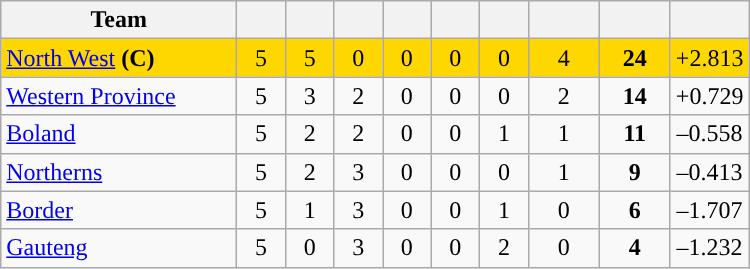<table class="wikitable" style="text-align:center">
<tr>
<th width="150">Team</th>
<th width="25"></th>
<th width="25"></th>
<th width="25"></th>
<th width="25"></th>
<th width="25"></th>
<th width="25"></th>
<th width="40"></th>
<th width="40"></th>
<th width="45"></th>
</tr>
<tr style="background:gold">
<td style="text-align:left"><a href='#'>North West</a> <strong>(C)</strong></td>
<td>5</td>
<td>5</td>
<td>0</td>
<td>0</td>
<td>0</td>
<td>0</td>
<td>4</td>
<td><strong>24</strong></td>
<td>+2.813</td>
</tr>
<tr>
<td style="text-align:left"><a href='#'>Western Province</a></td>
<td>5</td>
<td>3</td>
<td>2</td>
<td>0</td>
<td>0</td>
<td>0</td>
<td>2</td>
<td><strong>14</strong></td>
<td>+0.729</td>
</tr>
<tr>
<td style="text-align:left"><a href='#'>Boland</a></td>
<td>5</td>
<td>2</td>
<td>2</td>
<td>0</td>
<td>0</td>
<td>1</td>
<td>1</td>
<td><strong>11</strong></td>
<td>–0.558</td>
</tr>
<tr>
<td style="text-align:left"><a href='#'>Northerns</a></td>
<td>5</td>
<td>2</td>
<td>3</td>
<td>0</td>
<td>0</td>
<td>0</td>
<td>1</td>
<td><strong>9</strong></td>
<td>–0.413</td>
</tr>
<tr>
<td style="text-align:left"><a href='#'>Border</a></td>
<td>5</td>
<td>1</td>
<td>3</td>
<td>0</td>
<td>0</td>
<td>1</td>
<td>0</td>
<td><strong>6</strong></td>
<td>–1.707</td>
</tr>
<tr>
<td style="text-align:left"><a href='#'>Gauteng</a></td>
<td>5</td>
<td>0</td>
<td>3</td>
<td>0</td>
<td>0</td>
<td>2</td>
<td>0</td>
<td><strong>4</strong></td>
<td>–1.232</td>
</tr>
</table>
